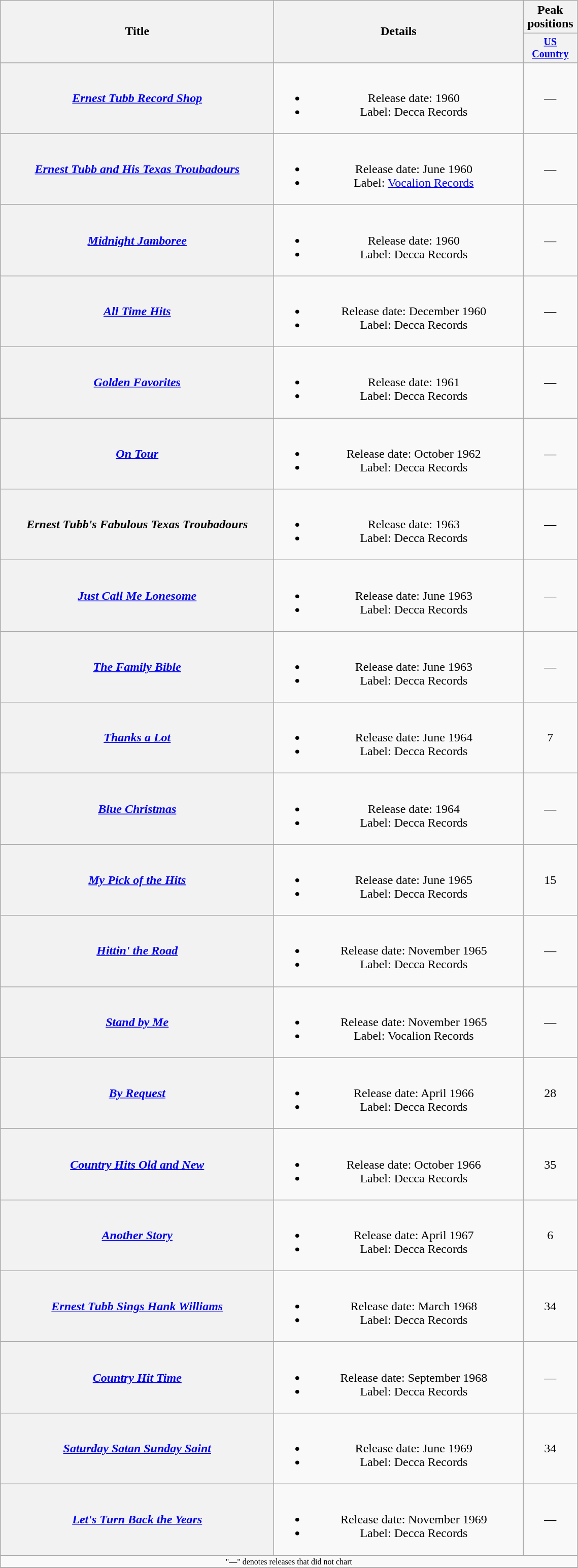<table class="wikitable plainrowheaders" style="text-align:center;">
<tr>
<th rowspan="2" style="width:22em;">Title</th>
<th rowspan="2" style="width:20em;">Details</th>
<th>Peak positions</th>
</tr>
<tr style="font-size:smaller;">
<th width="65"><a href='#'>US Country</a></th>
</tr>
<tr>
<th scope="row"><em><a href='#'>Ernest Tubb Record Shop</a></em></th>
<td><br><ul><li>Release date: 1960</li><li>Label: Decca Records</li></ul></td>
<td>—</td>
</tr>
<tr>
<th scope="row"><em><a href='#'>Ernest Tubb and His Texas Troubadours</a></em></th>
<td><br><ul><li>Release date: June 1960</li><li>Label: <a href='#'>Vocalion Records</a></li></ul></td>
<td>—</td>
</tr>
<tr>
<th scope="row"><em><a href='#'>Midnight Jamboree</a></em></th>
<td><br><ul><li>Release date: 1960</li><li>Label: Decca Records</li></ul></td>
<td>—</td>
</tr>
<tr>
<th scope="row"><em><a href='#'>All Time Hits</a></em></th>
<td><br><ul><li>Release date: December 1960</li><li>Label: Decca Records</li></ul></td>
<td>—</td>
</tr>
<tr>
<th scope="row"><em><a href='#'>Golden Favorites</a></em></th>
<td><br><ul><li>Release date: 1961</li><li>Label: Decca Records</li></ul></td>
<td>—</td>
</tr>
<tr>
<th scope="row"><em><a href='#'>On Tour</a></em></th>
<td><br><ul><li>Release date: October 1962</li><li>Label: Decca Records</li></ul></td>
<td>—</td>
</tr>
<tr>
<th scope="row"><em>Ernest Tubb's Fabulous Texas Troubadours</em></th>
<td><br><ul><li>Release date: 1963</li><li>Label: Decca Records</li></ul></td>
<td>—</td>
</tr>
<tr>
<th scope="row"><em><a href='#'>Just Call Me Lonesome</a></em></th>
<td><br><ul><li>Release date: June 1963</li><li>Label: Decca Records</li></ul></td>
<td>—</td>
</tr>
<tr>
<th scope="row"><em><a href='#'>The Family Bible</a></em></th>
<td><br><ul><li>Release date: June 1963</li><li>Label: Decca Records</li></ul></td>
<td>—</td>
</tr>
<tr>
<th scope="row"><em><a href='#'>Thanks a Lot</a></em></th>
<td><br><ul><li>Release date: June 1964</li><li>Label: Decca Records</li></ul></td>
<td>7</td>
</tr>
<tr>
<th scope="row"><em><a href='#'>Blue Christmas</a></em></th>
<td><br><ul><li>Release date: 1964</li><li>Label: Decca Records</li></ul></td>
<td>—</td>
</tr>
<tr>
<th scope="row"><em><a href='#'>My Pick of the Hits</a></em></th>
<td><br><ul><li>Release date: June 1965</li><li>Label: Decca Records</li></ul></td>
<td>15</td>
</tr>
<tr>
<th scope="row"><em><a href='#'>Hittin' the Road</a></em></th>
<td><br><ul><li>Release date: November 1965</li><li>Label: Decca Records</li></ul></td>
<td>—</td>
</tr>
<tr>
<th scope="row"><em><a href='#'>Stand by Me</a></em></th>
<td><br><ul><li>Release date: November 1965</li><li>Label: Vocalion Records</li></ul></td>
<td>—</td>
</tr>
<tr>
<th scope="row"><em><a href='#'>By Request</a></em></th>
<td><br><ul><li>Release date: April 1966</li><li>Label: Decca Records</li></ul></td>
<td>28</td>
</tr>
<tr>
<th scope="row"><em><a href='#'>Country Hits Old and New</a></em></th>
<td><br><ul><li>Release date: October 1966</li><li>Label: Decca Records</li></ul></td>
<td>35</td>
</tr>
<tr>
<th scope="row"><em><a href='#'>Another Story</a></em></th>
<td><br><ul><li>Release date: April 1967</li><li>Label: Decca Records</li></ul></td>
<td>6</td>
</tr>
<tr>
<th scope="row"><em><a href='#'>Ernest Tubb Sings Hank Williams</a></em></th>
<td><br><ul><li>Release date: March 1968</li><li>Label: Decca Records</li></ul></td>
<td>34</td>
</tr>
<tr>
<th scope="row"><em><a href='#'>Country Hit Time</a></em></th>
<td><br><ul><li>Release date: September 1968</li><li>Label: Decca Records</li></ul></td>
<td>—</td>
</tr>
<tr>
<th scope="row"><em><a href='#'>Saturday Satan Sunday Saint</a></em></th>
<td><br><ul><li>Release date: June 1969</li><li>Label: Decca Records</li></ul></td>
<td>34</td>
</tr>
<tr>
<th scope="row"><em><a href='#'>Let's Turn Back the Years</a></em></th>
<td><br><ul><li>Release date: November 1969</li><li>Label: Decca Records</li></ul></td>
<td>—</td>
</tr>
<tr>
<td colspan="3" style="font-size: 8pt">"—" denotes releases that did not chart</td>
</tr>
<tr>
</tr>
</table>
